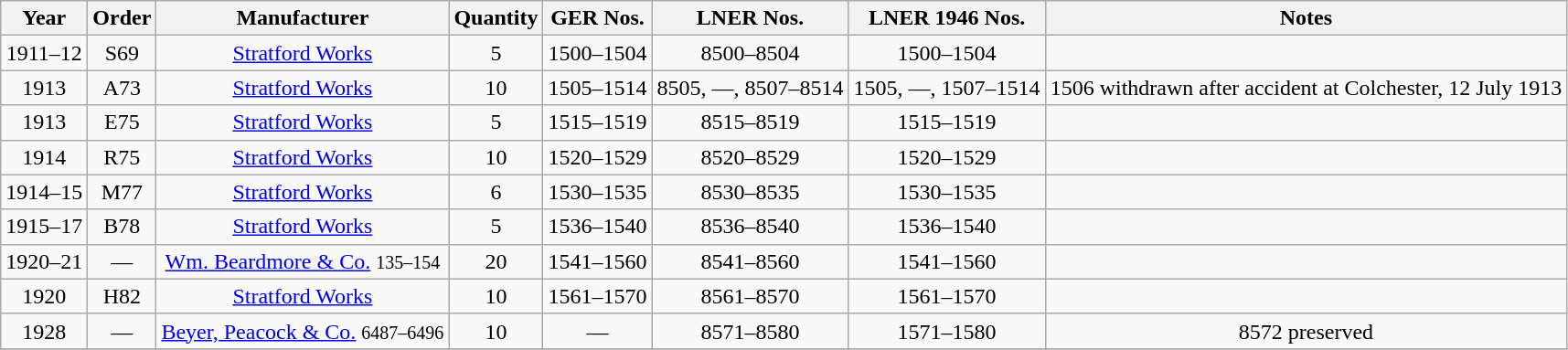<table class=wikitable style=text-align:center>
<tr>
<th>Year</th>
<th>Order</th>
<th>Manufacturer</th>
<th>Quantity</th>
<th>GER Nos.</th>
<th>LNER Nos.</th>
<th>LNER 1946 Nos.</th>
<th>Notes</th>
</tr>
<tr>
<td>1911–12</td>
<td>S69</td>
<td><a href='#'>Stratford Works</a></td>
<td>5</td>
<td>1500–1504</td>
<td>8500–8504</td>
<td>1500–1504</td>
<td></td>
</tr>
<tr>
<td>1913</td>
<td>A73</td>
<td><a href='#'>Stratford Works</a></td>
<td>10</td>
<td>1505–1514</td>
<td>8505, —, 8507–8514</td>
<td>1505, —, 1507–1514</td>
<td>1506 withdrawn after accident at Colchester, 12 July 1913</td>
</tr>
<tr>
<td>1913</td>
<td>E75</td>
<td><a href='#'>Stratford Works</a></td>
<td>5</td>
<td>1515–1519</td>
<td>8515–8519</td>
<td>1515–1519</td>
<td></td>
</tr>
<tr>
<td>1914</td>
<td>R75</td>
<td><a href='#'>Stratford Works</a></td>
<td>10</td>
<td>1520–1529</td>
<td>8520–8529</td>
<td>1520–1529</td>
<td></td>
</tr>
<tr>
<td>1914–15</td>
<td>M77</td>
<td><a href='#'>Stratford Works</a></td>
<td>6</td>
<td>1530–1535</td>
<td>8530–8535</td>
<td>1530–1535</td>
<td></td>
</tr>
<tr>
<td>1915–17</td>
<td>B78</td>
<td><a href='#'>Stratford Works</a></td>
<td>5</td>
<td>1536–1540</td>
<td>8536–8540</td>
<td>1536–1540</td>
<td></td>
</tr>
<tr>
<td>1920–21</td>
<td>—</td>
<td><a href='#'>Wm. Beardmore & Co.</a> <small>135–154</small></td>
<td>20</td>
<td>1541–1560</td>
<td>8541–8560</td>
<td>1541–1560</td>
<td></td>
</tr>
<tr>
<td>1920</td>
<td>H82</td>
<td><a href='#'>Stratford Works</a></td>
<td>10</td>
<td>1561–1570</td>
<td>8561–8570</td>
<td>1561–1570</td>
<td></td>
</tr>
<tr>
<td>1928</td>
<td>—</td>
<td><a href='#'>Beyer, Peacock & Co.</a> <small>6487–6496</small></td>
<td>10</td>
<td>—</td>
<td>8571–8580</td>
<td>1571–1580</td>
<td>8572 preserved</td>
</tr>
<tr>
</tr>
</table>
